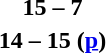<table style="text-align:center">
<tr>
<th width=200></th>
<th width=100></th>
<th width=200></th>
</tr>
<tr>
<td align=right></td>
<td><strong>15 – 7</strong></td>
<td align=left></td>
</tr>
<tr>
<td align=right></td>
<td><strong>14 – 15 (<a href='#'>p</a>)</strong></td>
<td align=left></td>
</tr>
</table>
